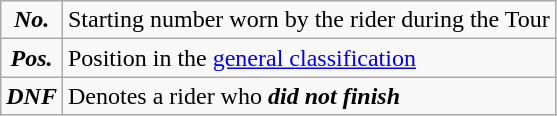<table class="wikitable">
<tr>
<td align=center><strong><em>No.</em></strong></td>
<td>Starting number worn by the rider during the Tour</td>
</tr>
<tr>
<td align=center><strong><em>Pos.</em></strong></td>
<td>Position in the <a href='#'>general classification</a></td>
</tr>
<tr>
<td align=center><strong><em>DNF</em></strong></td>
<td>Denotes a rider who <strong><em>did not finish</em></strong></td>
</tr>
</table>
